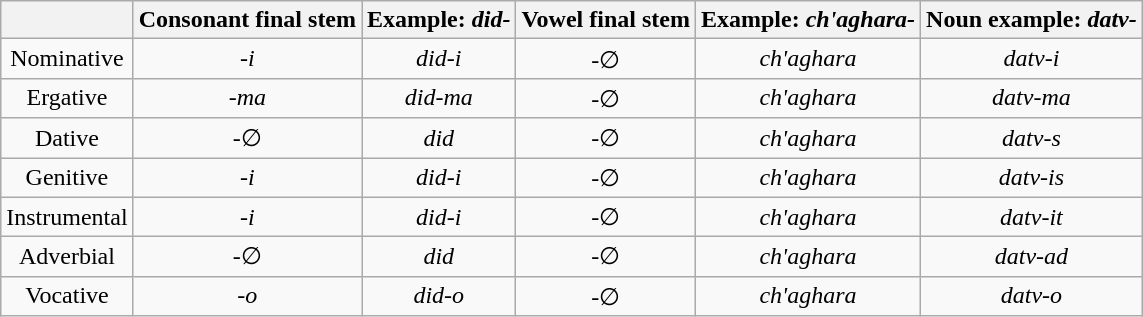<table style="text-align: center" class="wikitable">
<tr>
<th> </th>
<th>Consonant final stem</th>
<th>Example: <em>did-</em></th>
<th>Vowel final stem</th>
<th>Example: <em>ch'aghara-</em></th>
<th>Noun example: <em>datv-</em></th>
</tr>
<tr>
<td>Nominative</td>
<td><em>-i</em></td>
<td><em>did-i</em></td>
<td>-∅</td>
<td><em>ch'aghara</em></td>
<td><em>datv-i</em></td>
</tr>
<tr>
<td>Ergative</td>
<td><em>-ma</em></td>
<td><em>did-ma</em></td>
<td>-∅</td>
<td><em>ch'aghara</em></td>
<td><em>datv-ma</em></td>
</tr>
<tr>
<td>Dative</td>
<td>-∅</td>
<td><em>did</em></td>
<td>-∅</td>
<td><em>ch'aghara</em></td>
<td><em>datv-s</em></td>
</tr>
<tr>
<td>Genitive</td>
<td><em>-i</em></td>
<td><em>did-i</em></td>
<td>-∅</td>
<td><em>ch'aghara</em></td>
<td><em>datv-is</em></td>
</tr>
<tr>
<td>Instrumental</td>
<td><em>-i</em></td>
<td><em>did-i</em></td>
<td>-∅</td>
<td><em>ch'aghara</em></td>
<td><em>datv-it</em></td>
</tr>
<tr>
<td>Adverbial</td>
<td>-∅</td>
<td><em>did</em></td>
<td>-∅</td>
<td><em>ch'aghara</em></td>
<td><em>datv-ad</em></td>
</tr>
<tr>
<td>Vocative</td>
<td>-<em>o</em></td>
<td><em>did-o</em></td>
<td>-∅</td>
<td><em>ch'aghara</em></td>
<td><em>datv-o</em></td>
</tr>
</table>
